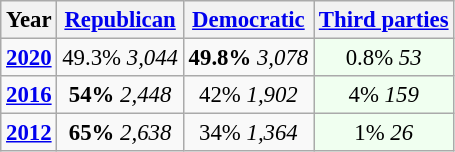<table class="wikitable" align="center" style="float:center; margin: 1em 1em 1em 0; font-size: 95%;">
<tr>
<th>Year</th>
<th><a href='#'>Republican</a></th>
<th><a href='#'>Democratic</a></th>
<th><a href='#'>Third parties</a></th>
</tr>
<tr>
<td><strong><a href='#'>2020</a></strong></td>
<td style="text-align:center;" >49.3% <em>3,044</em></td>
<td style="text-align:center;" ><strong>49.8%</strong> <em>3,078</em></td>
<td style="text-align:center; background:honeyDew;">0.8% <em>53</em></td>
</tr>
<tr>
<td><strong><a href='#'>2016</a></strong></td>
<td style="text-align:center;" ><strong>54%</strong> <em>2,448</em></td>
<td style="text-align:center;" >42% <em>1,902</em></td>
<td style="text-align:center; background:honeyDew;">4% <em>159</em></td>
</tr>
<tr>
<td><strong><a href='#'>2012</a></strong></td>
<td style="text-align:center;" ><strong>65%</strong> <em>2,638</em></td>
<td style="text-align:center;" >34% <em>1,364</em></td>
<td style="text-align:center; background:honeyDew;">1% <em>26</em></td>
</tr>
</table>
